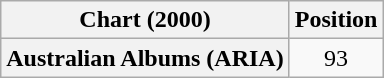<table class="wikitable plainrowheaders" style="text-align:center">
<tr>
<th scope="col">Chart (2000)</th>
<th scope="col">Position</th>
</tr>
<tr>
<th scope="row">Australian Albums (ARIA)</th>
<td>93</td>
</tr>
</table>
